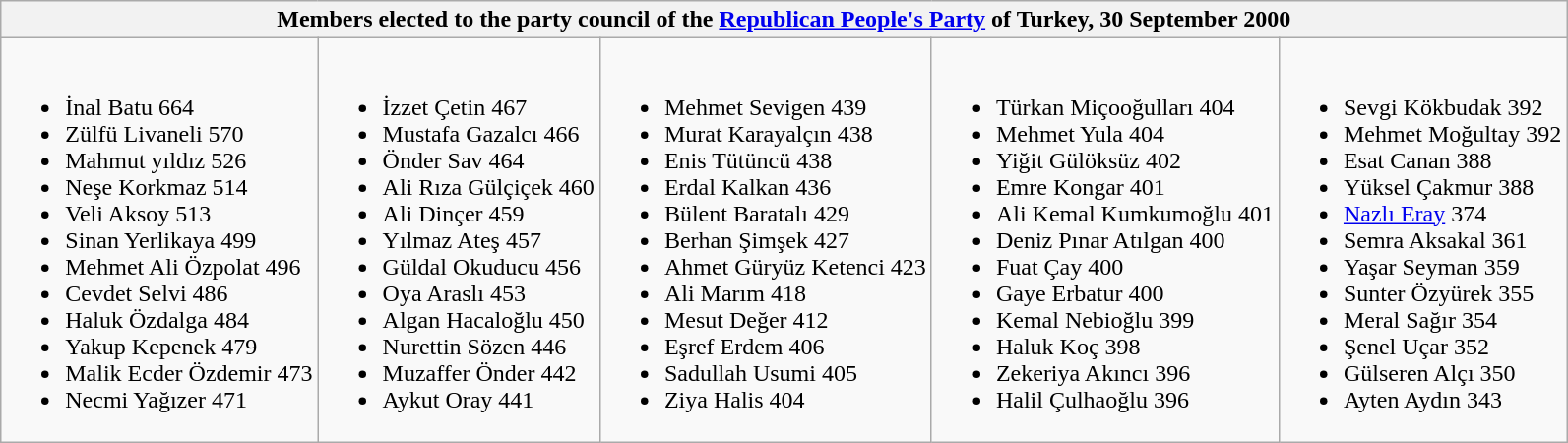<table class="wikitable">
<tr>
<th colspan=7>Members elected to the party council of the <a href='#'>Republican People's Party</a> of Turkey, 30 September 2000</th>
</tr>
<tr>
<td><br><ul><li>İnal Batu 664</li><li>Zülfü Livaneli 570</li><li>Mahmut yıldız 526</li><li>Neşe Korkmaz 514</li><li>Veli Aksoy 513</li><li>Sinan Yerlikaya 499</li><li>Mehmet Ali Özpolat 496</li><li>Cevdet Selvi 486</li><li>Haluk Özdalga 484</li><li>Yakup Kepenek 479</li><li>Malik Ecder Özdemir 473</li><li>Necmi Yağızer 471</li></ul></td>
<td><br><ul><li>İzzet Çetin 467</li><li>Mustafa Gazalcı 466</li><li>Önder Sav 464</li><li>Ali Rıza Gülçiçek 460</li><li>Ali Dinçer 459</li><li>Yılmaz Ateş 457</li><li>Güldal Okuducu 456</li><li>Oya Araslı 453</li><li>Algan Hacaloğlu 450</li><li>Nurettin Sözen 446</li><li>Muzaffer Önder 442</li><li>Aykut Oray 441</li></ul></td>
<td><br><ul><li>Mehmet Sevigen 439</li><li>Murat Karayalçın 438</li><li>Enis Tütüncü 438</li><li>Erdal Kalkan 436</li><li>Bülent Baratalı 429</li><li>Berhan Şimşek 427</li><li>Ahmet Güryüz Ketenci 423</li><li>Ali Marım 418</li><li>Mesut Değer 412</li><li>Eşref Erdem 406</li><li>Sadullah Usumi 405</li><li>Ziya Halis 404</li></ul></td>
<td><br><ul><li>Türkan Miçooğulları 404</li><li>Mehmet Yula 404</li><li>Yiğit Gülöksüz 402</li><li>Emre Kongar 401</li><li>Ali Kemal Kumkumoğlu 401</li><li>Deniz Pınar Atılgan 400</li><li>Fuat Çay 400</li><li>Gaye Erbatur 400</li><li>Kemal Nebioğlu 399</li><li>Haluk Koç 398</li><li>Zekeriya Akıncı 396</li><li>Halil Çulhaoğlu 396</li></ul></td>
<td><br><ul><li>Sevgi Kökbudak 392</li><li>Mehmet Moğultay 392</li><li>Esat Canan 388</li><li>Yüksel Çakmur 388</li><li><a href='#'>Nazlı Eray</a> 374</li><li>Semra Aksakal 361</li><li>Yaşar Seyman 359</li><li>Sunter Özyürek 355</li><li>Meral Sağır 354</li><li>Şenel Uçar 352</li><li>Gülseren Alçı 350</li><li>Ayten Aydın 343</li></ul></td>
</tr>
</table>
